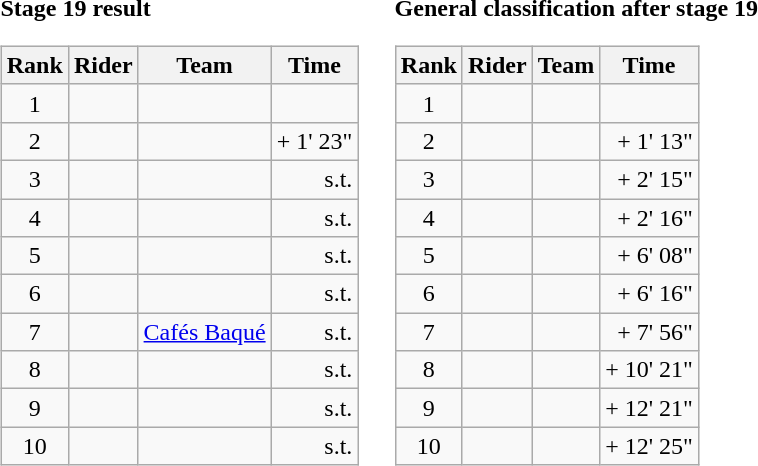<table>
<tr>
<td><strong>Stage 19 result</strong><br><table class="wikitable">
<tr>
<th scope="col">Rank</th>
<th scope="col">Rider</th>
<th scope="col">Team</th>
<th scope="col">Time</th>
</tr>
<tr>
<td style="text-align:center;">1</td>
<td></td>
<td></td>
<td style="text-align:right;"></td>
</tr>
<tr>
<td style="text-align:center;">2</td>
<td></td>
<td></td>
<td style="text-align:right;">+ 1' 23"</td>
</tr>
<tr>
<td style="text-align:center;">3</td>
<td></td>
<td></td>
<td style="text-align:right;">s.t.</td>
</tr>
<tr>
<td style="text-align:center;">4</td>
<td></td>
<td></td>
<td style="text-align:right;">s.t.</td>
</tr>
<tr>
<td style="text-align:center;">5</td>
<td></td>
<td></td>
<td style="text-align:right;">s.t.</td>
</tr>
<tr>
<td style="text-align:center;">6</td>
<td></td>
<td></td>
<td style="text-align:right;">s.t.</td>
</tr>
<tr>
<td style="text-align:center;">7</td>
<td></td>
<td><a href='#'>Cafés Baqué</a></td>
<td style="text-align:right;">s.t.</td>
</tr>
<tr>
<td style="text-align:center;">8</td>
<td></td>
<td></td>
<td style="text-align:right;">s.t.</td>
</tr>
<tr>
<td style="text-align:center;">9</td>
<td></td>
<td></td>
<td style="text-align:right;">s.t.</td>
</tr>
<tr>
<td style="text-align:center;">10</td>
<td></td>
<td></td>
<td style="text-align:right;">s.t.</td>
</tr>
</table>
</td>
<td></td>
<td><strong>General classification after stage 19</strong><br><table class="wikitable">
<tr>
<th scope="col">Rank</th>
<th scope="col">Rider</th>
<th scope="col">Team</th>
<th scope="col">Time</th>
</tr>
<tr>
<td style="text-align:center;">1</td>
<td></td>
<td></td>
<td style="text-align:right;"></td>
</tr>
<tr>
<td style="text-align:center;">2</td>
<td></td>
<td></td>
<td style="text-align:right;">+ 1' 13"</td>
</tr>
<tr>
<td style="text-align:center;">3</td>
<td></td>
<td></td>
<td style="text-align:right;">+ 2' 15"</td>
</tr>
<tr>
<td style="text-align:center;">4</td>
<td></td>
<td></td>
<td style="text-align:right;">+ 2' 16"</td>
</tr>
<tr>
<td style="text-align:center;">5</td>
<td></td>
<td></td>
<td style="text-align:right;">+ 6' 08"</td>
</tr>
<tr>
<td style="text-align:center;">6</td>
<td></td>
<td></td>
<td style="text-align:right;">+ 6' 16"</td>
</tr>
<tr>
<td style="text-align:center;">7</td>
<td></td>
<td></td>
<td style="text-align:right;">+ 7' 56"</td>
</tr>
<tr>
<td style="text-align:center;">8</td>
<td></td>
<td></td>
<td style="text-align:right;">+ 10' 21"</td>
</tr>
<tr>
<td style="text-align:center;">9</td>
<td></td>
<td></td>
<td style="text-align:right;">+ 12' 21"</td>
</tr>
<tr>
<td style="text-align:center;">10</td>
<td></td>
<td></td>
<td style="text-align:right;">+ 12' 25"</td>
</tr>
</table>
</td>
</tr>
</table>
